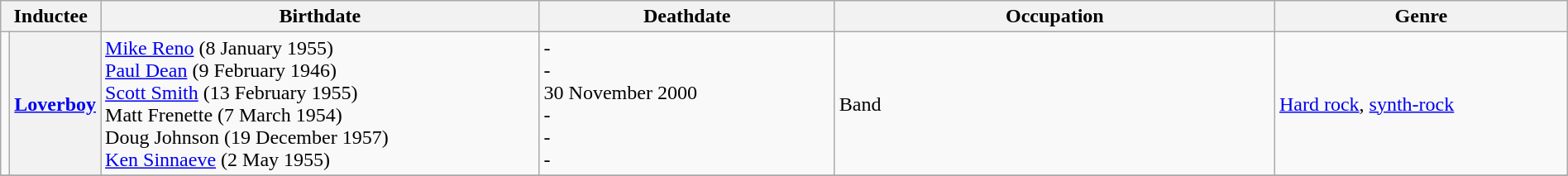<table class="wikitable" width="100%">
<tr>
<th colspan=2>Inductee</th>
<th width="30%">Birthdate</th>
<th width="20%">Deathdate</th>
<th width="30%">Occupation</th>
<th width="40%">Genre</th>
</tr>
<tr>
<td></td>
<th><a href='#'>Loverboy</a></th>
<td><a href='#'>Mike Reno</a> (8 January 1955) <br> <a href='#'>Paul Dean</a> (9 February 1946) <br> <a href='#'>Scott Smith</a> (13 February 1955) <br> Matt Frenette (7 March 1954) <br> Doug Johnson (19 December 1957) <br> <a href='#'>Ken Sinnaeve</a> (2 May 1955)</td>
<td>- <br> - <br> 30 November 2000 <br> - <br> - <br> -</td>
<td>Band</td>
<td><a href='#'>Hard rock</a>, <a href='#'>synth-rock</a></td>
</tr>
<tr>
</tr>
</table>
